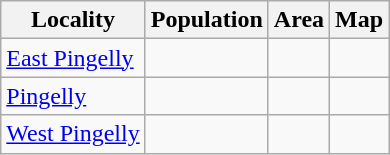<table class="wikitable sortable">
<tr>
<th>Locality</th>
<th data-sort-type=number>Population</th>
<th data-sort-type=number>Area</th>
<th>Map</th>
</tr>
<tr>
<td><a href='#'>East Pingelly</a></td>
<td></td>
<td></td>
<td></td>
</tr>
<tr>
<td><a href='#'>Pingelly</a></td>
<td></td>
<td></td>
<td></td>
</tr>
<tr>
<td><a href='#'>West Pingelly</a></td>
<td></td>
<td></td>
<td></td>
</tr>
</table>
